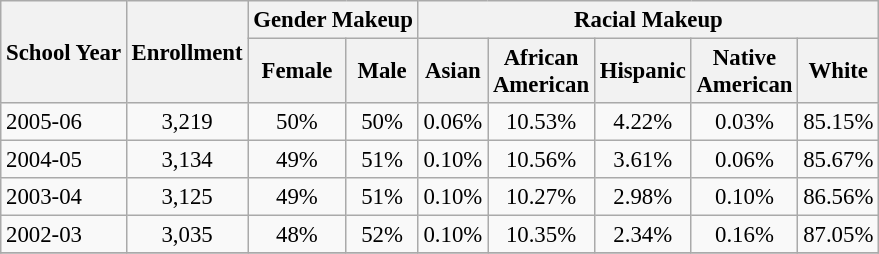<table class="wikitable" style="font-size: 95%;">
<tr>
<th rowspan="2">School Year</th>
<th rowspan="2">Enrollment</th>
<th colspan="2">Gender Makeup</th>
<th colspan="5">Racial Makeup</th>
</tr>
<tr>
<th>Female</th>
<th>Male</th>
<th>Asian</th>
<th>African <br>American</th>
<th>Hispanic</th>
<th>Native <br>American</th>
<th>White</th>
</tr>
<tr>
<td align="left">2005-06</td>
<td align="center">3,219</td>
<td align="center">50%</td>
<td align="center">50%</td>
<td align="center">0.06%</td>
<td align="center">10.53%</td>
<td align="center">4.22%</td>
<td align="center">0.03%</td>
<td align="center">85.15%</td>
</tr>
<tr>
<td align="left">2004-05</td>
<td align="center">3,134</td>
<td align="center">49%</td>
<td align="center">51%</td>
<td align="center">0.10%</td>
<td align="center">10.56%</td>
<td align="center">3.61%</td>
<td align="center">0.06%</td>
<td align="center">85.67%</td>
</tr>
<tr>
<td align="left">2003-04</td>
<td align="center">3,125</td>
<td align="center">49%</td>
<td align="center">51%</td>
<td align="center">0.10%</td>
<td align="center">10.27%</td>
<td align="center">2.98%</td>
<td align="center">0.10%</td>
<td align="center">86.56%</td>
</tr>
<tr>
<td align="left">2002-03</td>
<td align="center">3,035</td>
<td align="center">48%</td>
<td align="center">52%</td>
<td align="center">0.10%</td>
<td align="center">10.35%</td>
<td align="center">2.34%</td>
<td align="center">0.16%</td>
<td align="center">87.05%</td>
</tr>
<tr>
</tr>
</table>
